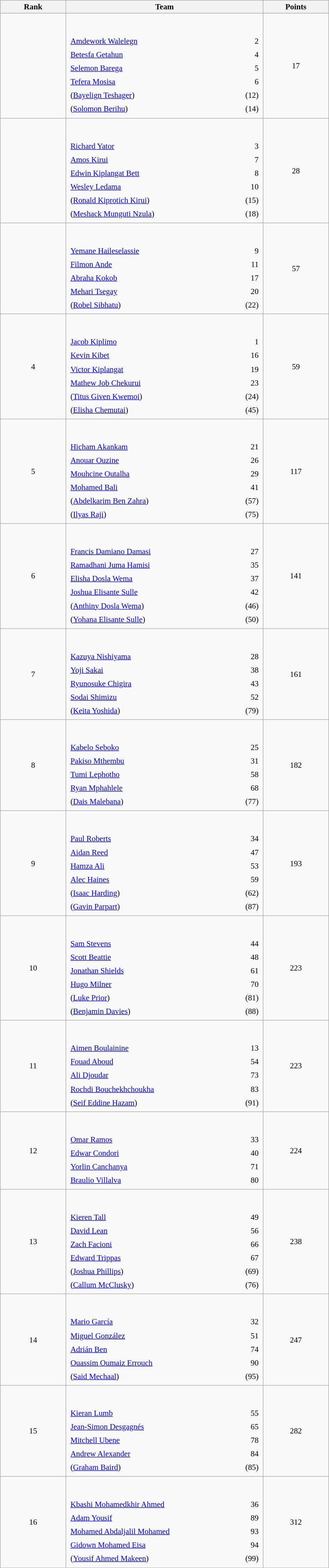<table class="wikitable sortable" style=" text-align:center; font-size:95%;" width="50%">
<tr>
<th width=10%>Rank</th>
<th width=30%>Team</th>
<th width=10%>Points</th>
</tr>
<tr>
<td align=center></td>
<td align=left> <br><br><table width=100%>
<tr>
<td align=left style="border:0"><a href='#'>Amdework Walelegn</a></td>
<td align=right style="border:0">2</td>
</tr>
<tr>
<td align=left style="border:0"><a href='#'>Betesfa Getahun</a></td>
<td align=right style="border:0">4</td>
</tr>
<tr>
<td align=left style="border:0"><a href='#'>Selemon Barega</a></td>
<td align=right style="border:0">5</td>
</tr>
<tr>
<td align=left style="border:0"><a href='#'>Tefera Mosisa</a></td>
<td align=right style="border:0">6</td>
</tr>
<tr>
<td align=left style="border:0">(<a href='#'>Bayelign Teshager</a>)</td>
<td align=right style="border:0">(12)</td>
</tr>
<tr>
<td align=left style="border:0">(<a href='#'>Solomon Berihu</a>)</td>
<td align=right style="border:0">(14)</td>
</tr>
</table>
</td>
<td>17</td>
</tr>
<tr>
<td align=center></td>
<td align=left> <br><br><table width=100%>
<tr>
<td align=left style="border:0"><a href='#'>Richard Yator</a></td>
<td align=right style="border:0">3</td>
</tr>
<tr>
<td align=left style="border:0"><a href='#'>Amos Kirui</a></td>
<td align=right style="border:0">7</td>
</tr>
<tr>
<td align=left style="border:0"><a href='#'>Edwin Kiplangat Bett</a></td>
<td align=right style="border:0">8</td>
</tr>
<tr>
<td align=left style="border:0"><a href='#'>Wesley Ledama</a></td>
<td align=right style="border:0">10</td>
</tr>
<tr>
<td align=left style="border:0">(<a href='#'>Ronald Kiprotich Kirui</a>)</td>
<td align=right style="border:0">(15)</td>
</tr>
<tr>
<td align=left style="border:0">(<a href='#'>Meshack Munguti Nzula</a>)</td>
<td align=right style="border:0">(18)</td>
</tr>
</table>
</td>
<td>28</td>
</tr>
<tr>
<td align=center></td>
<td align=left> <br><br><table width=100%>
<tr>
<td align=left style="border:0"><a href='#'>Yemane Haileselassie</a></td>
<td align=right style="border:0">9</td>
</tr>
<tr>
<td align=left style="border:0"><a href='#'>Filmon Ande</a></td>
<td align=right style="border:0">11</td>
</tr>
<tr>
<td align=left style="border:0"><a href='#'>Abraha Kokob</a></td>
<td align=right style="border:0">17</td>
</tr>
<tr>
<td align=left style="border:0"><a href='#'>Mehari Tsegay</a></td>
<td align=right style="border:0">20</td>
</tr>
<tr>
<td align=left style="border:0">(<a href='#'>Robel Sibhatu</a>)</td>
<td align=right style="border:0">(22)</td>
</tr>
</table>
</td>
<td>57</td>
</tr>
<tr>
<td align=center>4</td>
<td align=left> <br><br><table width=100%>
<tr>
<td align=left style="border:0"><a href='#'>Jacob Kiplimo</a></td>
<td align=right style="border:0">1</td>
</tr>
<tr>
<td align=left style="border:0"><a href='#'>Kevin Kibet</a></td>
<td align=right style="border:0">16</td>
</tr>
<tr>
<td align=left style="border:0"><a href='#'>Victor Kiplangat</a></td>
<td align=right style="border:0">19</td>
</tr>
<tr>
<td align=left style="border:0"><a href='#'>Mathew Job Chekurui</a></td>
<td align=right style="border:0">23</td>
</tr>
<tr>
<td align=left style="border:0">(<a href='#'>Titus Given Kwemoi</a>)</td>
<td align=right style="border:0">(24)</td>
</tr>
<tr>
<td align=left style="border:0">(<a href='#'>Elisha Chemutai</a>)</td>
<td align=right style="border:0">(45)</td>
</tr>
</table>
</td>
<td>59</td>
</tr>
<tr>
<td align=center>5</td>
<td align=left> <br><br><table width=100%>
<tr>
<td align=left style="border:0"><a href='#'>Hicham Akankam</a></td>
<td align=right style="border:0">21</td>
</tr>
<tr>
<td align=left style="border:0"><a href='#'>Anouar Ouzine</a></td>
<td align=right style="border:0">26</td>
</tr>
<tr>
<td align=left style="border:0"><a href='#'>Mouhcine Outalha</a></td>
<td align=right style="border:0">29</td>
</tr>
<tr>
<td align=left style="border:0"><a href='#'>Mohamed Bali</a></td>
<td align=right style="border:0">41</td>
</tr>
<tr>
<td align=left style="border:0">(<a href='#'>Abdelkarim Ben Zahra</a>)</td>
<td align=right style="border:0">(57)</td>
</tr>
<tr>
<td align=left style="border:0">(<a href='#'>Ilyas Raji</a>)</td>
<td align=right style="border:0">(75)</td>
</tr>
</table>
</td>
<td>117</td>
</tr>
<tr>
<td align=center>6</td>
<td align=left> <br><br><table width=100%>
<tr>
<td align=left style="border:0"><a href='#'>Francis Damiano Damasi</a></td>
<td align=right style="border:0">27</td>
</tr>
<tr>
<td align=left style="border:0"><a href='#'>Ramadhani Juma Hamisi</a></td>
<td align=right style="border:0">35</td>
</tr>
<tr>
<td align=left style="border:0"><a href='#'>Elisha Dosla Wema</a></td>
<td align=right style="border:0">37</td>
</tr>
<tr>
<td align=left style="border:0"><a href='#'>Joshua Elisante Sulle</a></td>
<td align=right style="border:0">42</td>
</tr>
<tr>
<td align=left style="border:0">(<a href='#'>Anthiny Dosla Wema</a>)</td>
<td align=right style="border:0">(46)</td>
</tr>
<tr>
<td align=left style="border:0">(<a href='#'>Yohana Elisante Sulle</a>)</td>
<td align=right style="border:0">(50)</td>
</tr>
</table>
</td>
<td>141</td>
</tr>
<tr>
<td align=center>7</td>
<td align=left> <br><br><table width=100%>
<tr>
<td align=left style="border:0"><a href='#'>Kazuya Nishiyama</a></td>
<td align=right style="border:0">28</td>
</tr>
<tr>
<td align=left style="border:0"><a href='#'>Yoji Sakai</a></td>
<td align=right style="border:0">38</td>
</tr>
<tr>
<td align=left style="border:0"><a href='#'>Ryunosuke Chigira</a></td>
<td align=right style="border:0">43</td>
</tr>
<tr>
<td align=left style="border:0"><a href='#'>Sodai Shimizu</a></td>
<td align=right style="border:0">52</td>
</tr>
<tr>
<td align=left style="border:0">(<a href='#'>Keita Yoshida</a>)</td>
<td align=right style="border:0">(79)</td>
</tr>
</table>
</td>
<td>161</td>
</tr>
<tr>
<td align=center>8</td>
<td align=left> <br><br><table width=100%>
<tr>
<td align=left style="border:0"><a href='#'>Kabelo Seboko</a></td>
<td align=right style="border:0">25</td>
</tr>
<tr>
<td align=left style="border:0"><a href='#'>Pakiso Mthembu</a></td>
<td align=right style="border:0">31</td>
</tr>
<tr>
<td align=left style="border:0"><a href='#'>Tumi Lephotho</a></td>
<td align=right style="border:0">58</td>
</tr>
<tr>
<td align=left style="border:0"><a href='#'>Ryan Mphahlele</a></td>
<td align=right style="border:0">68</td>
</tr>
<tr>
<td align=left style="border:0">(<a href='#'>Dais Malebana</a>)</td>
<td align=right style="border:0">(77)</td>
</tr>
</table>
</td>
<td>182</td>
</tr>
<tr>
<td align=center>9</td>
<td align=left> <br><br><table width=100%>
<tr>
<td align=left style="border:0"><a href='#'>Paul Roberts</a></td>
<td align=right style="border:0">34</td>
</tr>
<tr>
<td align=left style="border:0"><a href='#'>Aidan Reed</a></td>
<td align=right style="border:0">47</td>
</tr>
<tr>
<td align=left style="border:0"><a href='#'>Hamza Ali</a></td>
<td align=right style="border:0">53</td>
</tr>
<tr>
<td align=left style="border:0"><a href='#'>Alec Haines</a></td>
<td align=right style="border:0">59</td>
</tr>
<tr>
<td align=left style="border:0">(<a href='#'>Isaac Harding</a>)</td>
<td align=right style="border:0">(62)</td>
</tr>
<tr>
<td align=left style="border:0">(<a href='#'>Gavin Parpart</a>)</td>
<td align=right style="border:0">(87)</td>
</tr>
</table>
</td>
<td>193</td>
</tr>
<tr>
<td align=center>10</td>
<td align=left> <br><br><table width=100%>
<tr>
<td align=left style="border:0"><a href='#'>Sam Stevens</a></td>
<td align=right style="border:0">44</td>
</tr>
<tr>
<td align=left style="border:0"><a href='#'>Scott Beattie</a></td>
<td align=right style="border:0">48</td>
</tr>
<tr>
<td align=left style="border:0"><a href='#'>Jonathan Shields</a></td>
<td align=right style="border:0">61</td>
</tr>
<tr>
<td align=left style="border:0"><a href='#'>Hugo Milner</a></td>
<td align=right style="border:0">70</td>
</tr>
<tr>
<td align=left style="border:0">(<a href='#'>Luke Prior</a>)</td>
<td align=right style="border:0">(81)</td>
</tr>
<tr>
<td align=left style="border:0">(<a href='#'>Benjamin Davies</a>)</td>
<td align=right style="border:0">(88)</td>
</tr>
</table>
</td>
<td>223</td>
</tr>
<tr>
<td align=center>11</td>
<td align=left> <br><br><table width=100%>
<tr>
<td align=left style="border:0"><a href='#'>Aimen Boulainine</a></td>
<td align=right style="border:0">13</td>
</tr>
<tr>
<td align=left style="border:0"><a href='#'>Fouad Aboud</a></td>
<td align=right style="border:0">54</td>
</tr>
<tr>
<td align=left style="border:0"><a href='#'>Ali Djoudar</a></td>
<td align=right style="border:0">73</td>
</tr>
<tr>
<td align=left style="border:0"><a href='#'>Rochdi Bouchekhchoukha</a></td>
<td align=right style="border:0">83</td>
</tr>
<tr>
<td align=left style="border:0">(<a href='#'>Seif Eddine Hazam</a>)</td>
<td align=right style="border:0">(91)</td>
</tr>
</table>
</td>
<td>223</td>
</tr>
<tr>
<td align=center>12</td>
<td align=left> <br><br><table width=100%>
<tr>
<td align=left style="border:0"><a href='#'>Omar Ramos</a></td>
<td align=right style="border:0">33</td>
</tr>
<tr>
<td align=left style="border:0"><a href='#'>Edwar Condori</a></td>
<td align=right style="border:0">40</td>
</tr>
<tr>
<td align=left style="border:0"><a href='#'>Yorlin Canchanya</a></td>
<td align=right style="border:0">71</td>
</tr>
<tr>
<td align=left style="border:0"><a href='#'>Braulio Villalva</a></td>
<td align=right style="border:0">80</td>
</tr>
</table>
</td>
<td>224</td>
</tr>
<tr>
<td align=center>13</td>
<td align=left> <br><br><table width=100%>
<tr>
<td align=left style="border:0"><a href='#'>Kieren Tall</a></td>
<td align=right style="border:0">49</td>
</tr>
<tr>
<td align=left style="border:0"><a href='#'>David Lean</a></td>
<td align=right style="border:0">56</td>
</tr>
<tr>
<td align=left style="border:0"><a href='#'>Zach Facioni</a></td>
<td align=right style="border:0">66</td>
</tr>
<tr>
<td align=left style="border:0"><a href='#'>Edward Trippas</a></td>
<td align=right style="border:0">67</td>
</tr>
<tr>
<td align=left style="border:0">(<a href='#'>Joshua Phillips</a>)</td>
<td align=right style="border:0">(69)</td>
</tr>
<tr>
<td align=left style="border:0">(<a href='#'>Callum McClusky</a>)</td>
<td align=right style="border:0">(76)</td>
</tr>
</table>
</td>
<td>238</td>
</tr>
<tr>
<td align=center>14</td>
<td align=left> <br><br><table width=100%>
<tr>
<td align=left style="border:0"><a href='#'>Mario García</a></td>
<td align=right style="border:0">32</td>
</tr>
<tr>
<td align=left style="border:0"><a href='#'>Miguel González</a></td>
<td align=right style="border:0">51</td>
</tr>
<tr>
<td align=left style="border:0"><a href='#'>Adrián Ben</a></td>
<td align=right style="border:0">74</td>
</tr>
<tr>
<td align=left style="border:0"><a href='#'>Ouassim Oumaiz Errouch</a></td>
<td align=right style="border:0">90</td>
</tr>
<tr>
<td align=left style="border:0">(<a href='#'>Said Mechaal</a>)</td>
<td align=right style="border:0">(95)</td>
</tr>
</table>
</td>
<td>247</td>
</tr>
<tr>
<td align=center>15</td>
<td align=left> <br><br><table width=100%>
<tr>
<td align=left style="border:0"><a href='#'>Kieran Lumb</a></td>
<td align=right style="border:0">55</td>
</tr>
<tr>
<td align=left style="border:0"><a href='#'>Jean-Simon Desgagnés</a></td>
<td align=right style="border:0">65</td>
</tr>
<tr>
<td align=left style="border:0"><a href='#'>Mitchell Ubene</a></td>
<td align=right style="border:0">78</td>
</tr>
<tr>
<td align=left style="border:0"><a href='#'>Andrew Alexander</a></td>
<td align=right style="border:0">84</td>
</tr>
<tr>
<td align=left style="border:0">(<a href='#'>Graham Baird</a>)</td>
<td align=right style="border:0">(85)</td>
</tr>
</table>
</td>
<td>282</td>
</tr>
<tr>
<td align=center>16</td>
<td align=left> <br><br><table width=100%>
<tr>
<td align=left style="border:0"><a href='#'>Kbashi Mohamedkhir Ahmed</a></td>
<td align=right style="border:0">36</td>
</tr>
<tr>
<td align=left style="border:0"><a href='#'>Adam Yousif</a></td>
<td align=right style="border:0">89</td>
</tr>
<tr>
<td align=left style="border:0"><a href='#'>Mohamed Abdaljalil Mohamed</a></td>
<td align=right style="border:0">93</td>
</tr>
<tr>
<td align=left style="border:0"><a href='#'>Gidown Mohamed Eisa</a></td>
<td align=right style="border:0">94</td>
</tr>
<tr>
<td align=left style="border:0">(<a href='#'>Yousif Ahmed Makeen</a>)</td>
<td align=right style="border:0">(99)</td>
</tr>
</table>
</td>
<td>312</td>
</tr>
</table>
